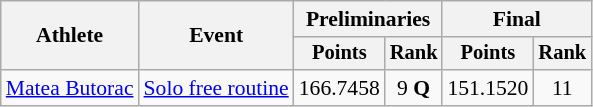<table class="wikitable" style="text-align:center; font-size:90%;">
<tr>
<th rowspan="2">Athlete</th>
<th rowspan="2">Event</th>
<th colspan="2">Preliminaries</th>
<th colspan="2">Final</th>
</tr>
<tr style="font-size:95%">
<th>Points</th>
<th>Rank</th>
<th>Points</th>
<th>Rank</th>
</tr>
<tr>
<td align=left><a href='#'>Matea Butorac</a></td>
<td align=left><a href='#'>Solo free routine</a></td>
<td>166.7458</td>
<td>9 <strong>Q</strong></td>
<td>151.1520</td>
<td>11</td>
</tr>
</table>
